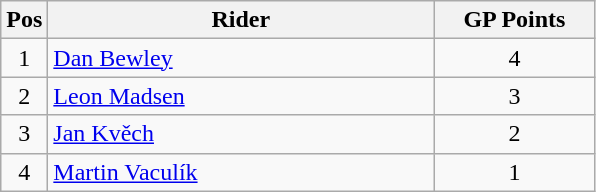<table class="wikitable" style="font-size: 100%">
<tr>
<th width=20>Pos</th>
<th width=250>Rider</th>
<th width=100>GP Points</th>
</tr>
<tr align=center>
<td>1</td>
<td align="left"> <a href='#'>Dan Bewley</a></td>
<td>4</td>
</tr>
<tr align=center>
<td>2</td>
<td align="left"> <a href='#'>Leon Madsen</a></td>
<td>3</td>
</tr>
<tr align=center>
<td>3</td>
<td align="left"> <a href='#'>Jan Kvěch</a></td>
<td>2</td>
</tr>
<tr align=center>
<td>4</td>
<td align="left"> <a href='#'>Martin Vaculík</a></td>
<td>1</td>
</tr>
</table>
